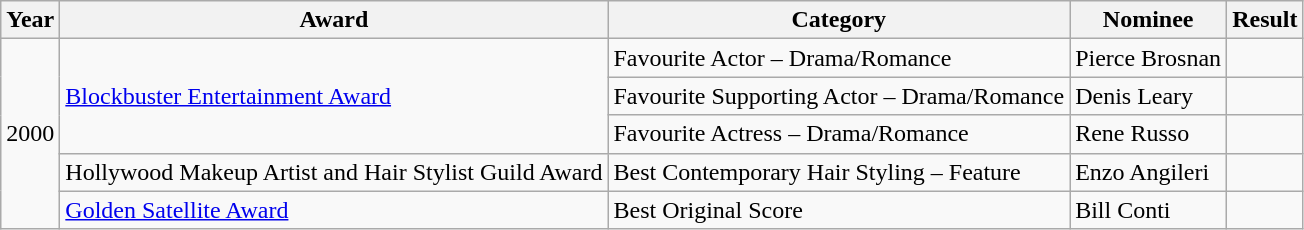<table class="wikitable sortable plainrowheaders">
<tr>
<th>Year</th>
<th>Award</th>
<th>Category</th>
<th>Nominee</th>
<th>Result</th>
</tr>
<tr>
<td rowspan=5>2000</td>
<td rowspan=3><a href='#'>Blockbuster Entertainment Award</a></td>
<td>Favourite Actor – Drama/Romance</td>
<td>Pierce Brosnan</td>
<td></td>
</tr>
<tr>
<td>Favourite Supporting Actor – Drama/Romance</td>
<td>Denis Leary</td>
<td></td>
</tr>
<tr>
<td>Favourite Actress – Drama/Romance</td>
<td>Rene Russo</td>
<td></td>
</tr>
<tr>
<td>Hollywood Makeup Artist and Hair Stylist Guild Award</td>
<td>Best Contemporary Hair Styling – Feature</td>
<td>Enzo Angileri</td>
<td></td>
</tr>
<tr>
<td><a href='#'>Golden Satellite Award</a></td>
<td>Best Original Score</td>
<td>Bill Conti</td>
<td></td>
</tr>
</table>
